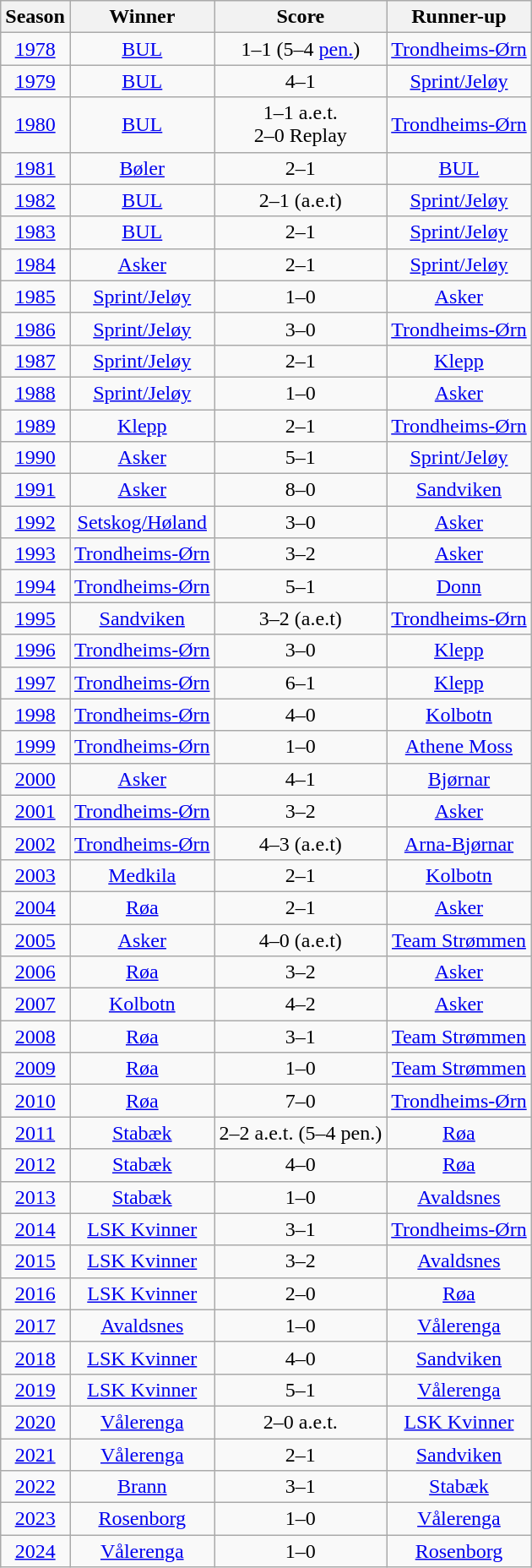<table class="sortable wikitable" style="text-align:center">
<tr>
<th>Season</th>
<th>Winner</th>
<th>Score</th>
<th>Runner-up</th>
</tr>
<tr>
<td><a href='#'>1978</a></td>
<td><a href='#'>BUL</a></td>
<td>1–1 (5–4 <a href='#'>pen.</a>)</td>
<td><a href='#'>Trondheims-Ørn</a></td>
</tr>
<tr>
<td><a href='#'>1979</a></td>
<td><a href='#'>BUL</a></td>
<td>4–1</td>
<td><a href='#'>Sprint/Jeløy</a></td>
</tr>
<tr>
<td><a href='#'>1980</a></td>
<td><a href='#'>BUL</a></td>
<td>1–1 a.e.t.<br>2–0 Replay</td>
<td><a href='#'>Trondheims-Ørn</a></td>
</tr>
<tr>
<td><a href='#'>1981</a></td>
<td><a href='#'>Bøler</a></td>
<td>2–1</td>
<td><a href='#'>BUL</a></td>
</tr>
<tr>
<td><a href='#'>1982</a></td>
<td><a href='#'>BUL</a></td>
<td>2–1 (a.e.t)</td>
<td><a href='#'>Sprint/Jeløy</a></td>
</tr>
<tr>
<td><a href='#'>1983</a></td>
<td><a href='#'>BUL</a></td>
<td>2–1</td>
<td><a href='#'>Sprint/Jeløy</a></td>
</tr>
<tr>
<td><a href='#'>1984</a></td>
<td><a href='#'>Asker</a></td>
<td>2–1</td>
<td><a href='#'>Sprint/Jeløy</a></td>
</tr>
<tr>
<td><a href='#'>1985</a></td>
<td><a href='#'>Sprint/Jeløy</a></td>
<td>1–0</td>
<td><a href='#'>Asker</a></td>
</tr>
<tr>
<td><a href='#'>1986</a></td>
<td><a href='#'>Sprint/Jeløy</a></td>
<td>3–0</td>
<td><a href='#'>Trondheims-Ørn</a></td>
</tr>
<tr>
<td><a href='#'>1987</a></td>
<td><a href='#'>Sprint/Jeløy</a></td>
<td>2–1</td>
<td><a href='#'>Klepp</a></td>
</tr>
<tr>
<td><a href='#'>1988</a></td>
<td><a href='#'>Sprint/Jeløy</a></td>
<td>1–0</td>
<td><a href='#'>Asker</a></td>
</tr>
<tr>
<td><a href='#'>1989</a></td>
<td><a href='#'>Klepp</a></td>
<td>2–1</td>
<td><a href='#'>Trondheims-Ørn</a></td>
</tr>
<tr>
<td><a href='#'>1990</a></td>
<td><a href='#'>Asker</a></td>
<td>5–1</td>
<td><a href='#'>Sprint/Jeløy</a></td>
</tr>
<tr>
<td><a href='#'>1991</a></td>
<td><a href='#'>Asker</a></td>
<td>8–0</td>
<td><a href='#'>Sandviken</a></td>
</tr>
<tr>
<td><a href='#'>1992</a></td>
<td><a href='#'>Setskog/Høland</a></td>
<td>3–0</td>
<td><a href='#'>Asker</a></td>
</tr>
<tr>
<td><a href='#'>1993</a></td>
<td><a href='#'>Trondheims-Ørn</a></td>
<td>3–2</td>
<td><a href='#'>Asker</a></td>
</tr>
<tr>
<td><a href='#'>1994</a></td>
<td><a href='#'>Trondheims-Ørn</a></td>
<td>5–1</td>
<td><a href='#'>Donn</a></td>
</tr>
<tr>
<td><a href='#'>1995</a></td>
<td><a href='#'>Sandviken</a></td>
<td>3–2 (a.e.t)</td>
<td><a href='#'>Trondheims-Ørn</a></td>
</tr>
<tr>
<td><a href='#'>1996</a></td>
<td><a href='#'>Trondheims-Ørn</a></td>
<td>3–0</td>
<td><a href='#'>Klepp</a></td>
</tr>
<tr>
<td><a href='#'>1997</a></td>
<td><a href='#'>Trondheims-Ørn</a></td>
<td>6–1</td>
<td><a href='#'>Klepp</a></td>
</tr>
<tr>
<td><a href='#'>1998</a></td>
<td><a href='#'>Trondheims-Ørn</a></td>
<td>4–0</td>
<td><a href='#'>Kolbotn</a></td>
</tr>
<tr>
<td><a href='#'>1999</a></td>
<td><a href='#'>Trondheims-Ørn</a></td>
<td>1–0</td>
<td><a href='#'>Athene Moss</a></td>
</tr>
<tr>
<td><a href='#'>2000</a></td>
<td><a href='#'>Asker</a></td>
<td>4–1</td>
<td><a href='#'>Bjørnar</a></td>
</tr>
<tr>
<td><a href='#'>2001</a></td>
<td><a href='#'>Trondheims-Ørn</a></td>
<td>3–2</td>
<td><a href='#'>Asker</a></td>
</tr>
<tr>
<td><a href='#'>2002</a></td>
<td><a href='#'>Trondheims-Ørn</a></td>
<td>4–3 (a.e.t)</td>
<td><a href='#'>Arna-Bjørnar</a></td>
</tr>
<tr>
<td><a href='#'>2003</a></td>
<td><a href='#'>Medkila</a></td>
<td>2–1</td>
<td><a href='#'>Kolbotn</a></td>
</tr>
<tr>
<td><a href='#'>2004</a></td>
<td><a href='#'>Røa</a></td>
<td>2–1</td>
<td><a href='#'>Asker</a></td>
</tr>
<tr>
<td><a href='#'>2005</a></td>
<td><a href='#'>Asker</a></td>
<td>4–0 (a.e.t)</td>
<td><a href='#'>Team Strømmen</a></td>
</tr>
<tr>
<td><a href='#'>2006</a></td>
<td><a href='#'>Røa</a></td>
<td>3–2</td>
<td><a href='#'>Asker</a></td>
</tr>
<tr>
<td><a href='#'>2007</a></td>
<td><a href='#'>Kolbotn</a></td>
<td>4–2</td>
<td><a href='#'>Asker</a></td>
</tr>
<tr>
<td><a href='#'>2008</a></td>
<td><a href='#'>Røa</a></td>
<td>3–1</td>
<td><a href='#'>Team Strømmen</a></td>
</tr>
<tr>
<td><a href='#'>2009</a></td>
<td><a href='#'>Røa</a></td>
<td>1–0</td>
<td><a href='#'>Team Strømmen</a></td>
</tr>
<tr>
<td><a href='#'>2010</a></td>
<td><a href='#'>Røa</a></td>
<td>7–0</td>
<td><a href='#'>Trondheims-Ørn</a></td>
</tr>
<tr>
<td><a href='#'>2011</a></td>
<td><a href='#'>Stabæk</a></td>
<td>2–2 a.e.t. (5–4 pen.)</td>
<td><a href='#'>Røa</a></td>
</tr>
<tr>
<td><a href='#'>2012</a></td>
<td><a href='#'>Stabæk</a></td>
<td>4–0</td>
<td><a href='#'>Røa</a></td>
</tr>
<tr>
<td><a href='#'>2013</a></td>
<td><a href='#'>Stabæk</a></td>
<td>1–0</td>
<td><a href='#'>Avaldsnes</a></td>
</tr>
<tr>
<td><a href='#'>2014</a></td>
<td><a href='#'>LSK Kvinner</a></td>
<td>3–1</td>
<td><a href='#'>Trondheims-Ørn</a></td>
</tr>
<tr>
<td><a href='#'>2015</a></td>
<td><a href='#'>LSK Kvinner</a></td>
<td>3–2</td>
<td><a href='#'>Avaldsnes</a></td>
</tr>
<tr>
<td><a href='#'>2016</a></td>
<td><a href='#'>LSK Kvinner</a></td>
<td>2–0</td>
<td><a href='#'>Røa</a></td>
</tr>
<tr>
<td><a href='#'>2017</a></td>
<td><a href='#'>Avaldsnes</a></td>
<td>1–0</td>
<td><a href='#'>Vålerenga</a></td>
</tr>
<tr>
<td><a href='#'>2018</a></td>
<td><a href='#'>LSK Kvinner</a></td>
<td>4–0</td>
<td><a href='#'>Sandviken</a></td>
</tr>
<tr>
<td><a href='#'>2019</a></td>
<td><a href='#'>LSK Kvinner</a></td>
<td>5–1</td>
<td><a href='#'>Vålerenga</a></td>
</tr>
<tr>
<td><a href='#'>2020</a></td>
<td><a href='#'>Vålerenga</a></td>
<td>2–0 a.e.t.</td>
<td><a href='#'>LSK Kvinner</a></td>
</tr>
<tr>
<td><a href='#'>2021</a></td>
<td><a href='#'>Vålerenga</a></td>
<td>2–1</td>
<td><a href='#'>Sandviken</a></td>
</tr>
<tr>
<td><a href='#'>2022</a></td>
<td><a href='#'>Brann</a></td>
<td>3–1</td>
<td><a href='#'>Stabæk</a></td>
</tr>
<tr>
<td><a href='#'>2023</a></td>
<td><a href='#'>Rosenborg</a></td>
<td>1–0</td>
<td><a href='#'>Vålerenga</a></td>
</tr>
<tr>
<td><a href='#'>2024</a></td>
<td><a href='#'>Vålerenga</a></td>
<td>1–0</td>
<td><a href='#'>Rosenborg</a></td>
</tr>
</table>
